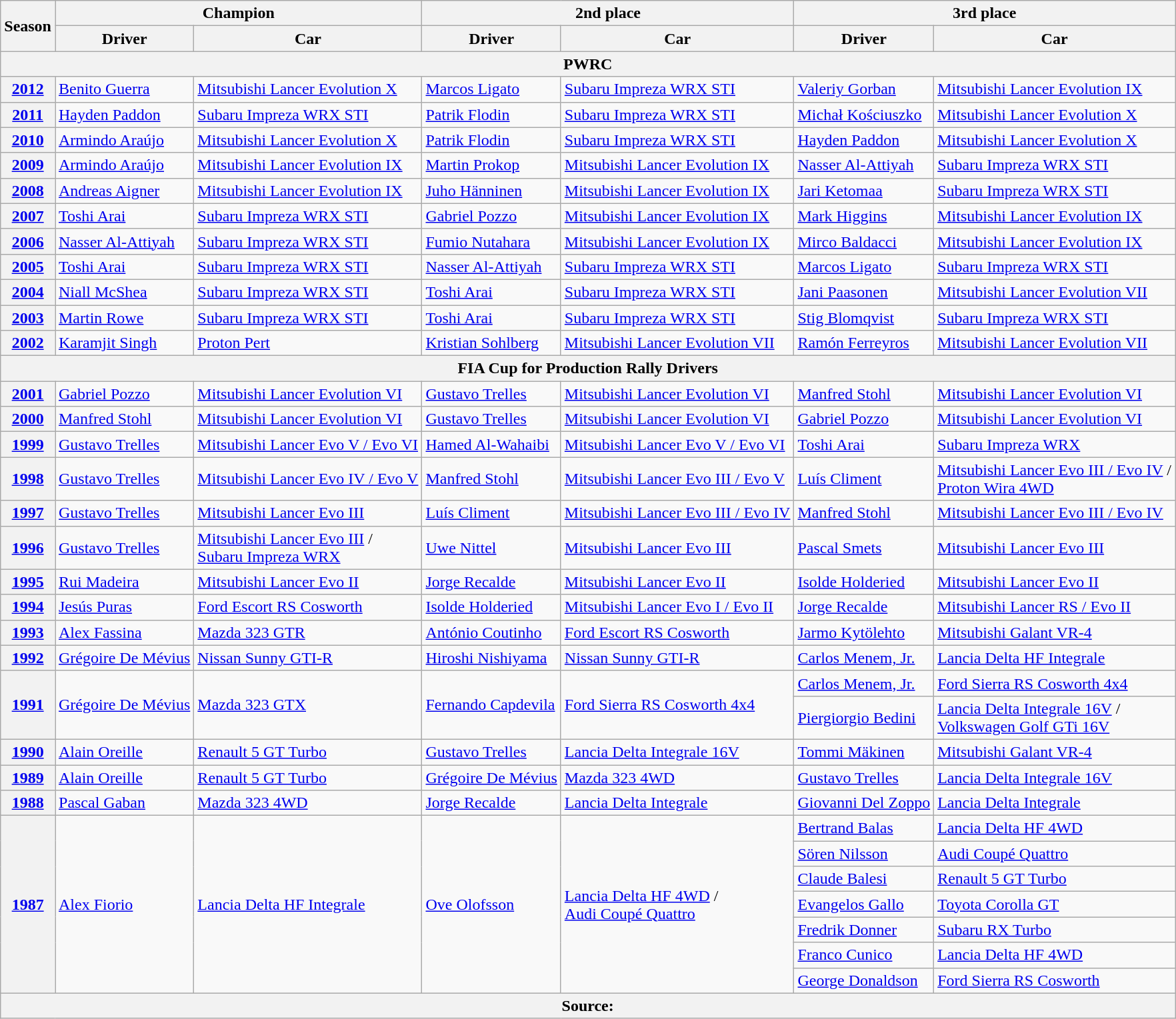<table class="wikitable">
<tr>
<th rowspan="2">Season</th>
<th colspan="2">Champion</th>
<th colspan="2">2nd place</th>
<th colspan="2">3rd place</th>
</tr>
<tr>
<th>Driver</th>
<th>Car</th>
<th>Driver</th>
<th>Car</th>
<th>Driver</th>
<th>Car</th>
</tr>
<tr>
<th colspan="7">PWRC</th>
</tr>
<tr>
<th><a href='#'>2012</a></th>
<td> <a href='#'>Benito Guerra</a></td>
<td><a href='#'>Mitsubishi Lancer Evolution X</a></td>
<td> <a href='#'>Marcos Ligato</a></td>
<td><a href='#'>Subaru Impreza WRX STI</a></td>
<td> <a href='#'>Valeriy Gorban</a></td>
<td><a href='#'>Mitsubishi Lancer Evolution IX</a></td>
</tr>
<tr>
<th><a href='#'>2011</a></th>
<td> <a href='#'>Hayden Paddon</a></td>
<td><a href='#'>Subaru Impreza WRX STI</a></td>
<td> <a href='#'>Patrik Flodin</a></td>
<td><a href='#'>Subaru Impreza WRX STI</a></td>
<td> <a href='#'>Michał Kościuszko</a></td>
<td><a href='#'>Mitsubishi Lancer Evolution X</a></td>
</tr>
<tr>
<th><a href='#'>2010</a></th>
<td> <a href='#'>Armindo Araújo</a></td>
<td><a href='#'>Mitsubishi Lancer Evolution X</a></td>
<td> <a href='#'>Patrik Flodin</a></td>
<td><a href='#'>Subaru Impreza WRX STI</a></td>
<td> <a href='#'>Hayden Paddon</a></td>
<td><a href='#'>Mitsubishi Lancer Evolution X</a></td>
</tr>
<tr>
<th><a href='#'>2009</a></th>
<td> <a href='#'>Armindo Araújo</a></td>
<td><a href='#'>Mitsubishi Lancer Evolution IX</a></td>
<td> <a href='#'>Martin Prokop</a></td>
<td><a href='#'>Mitsubishi Lancer Evolution IX</a></td>
<td> <a href='#'>Nasser Al-Attiyah</a></td>
<td><a href='#'>Subaru Impreza WRX STI</a></td>
</tr>
<tr>
<th><a href='#'>2008</a></th>
<td> <a href='#'>Andreas Aigner</a></td>
<td><a href='#'>Mitsubishi Lancer Evolution IX</a></td>
<td> <a href='#'>Juho Hänninen</a></td>
<td><a href='#'>Mitsubishi Lancer Evolution IX</a></td>
<td> <a href='#'>Jari Ketomaa</a></td>
<td><a href='#'>Subaru Impreza WRX STI</a></td>
</tr>
<tr>
<th><a href='#'>2007</a></th>
<td> <a href='#'>Toshi Arai</a></td>
<td><a href='#'>Subaru Impreza WRX STI</a></td>
<td> <a href='#'>Gabriel Pozzo</a></td>
<td><a href='#'>Mitsubishi Lancer Evolution IX</a></td>
<td> <a href='#'>Mark Higgins</a></td>
<td><a href='#'>Mitsubishi Lancer Evolution IX</a></td>
</tr>
<tr>
<th><a href='#'>2006</a></th>
<td> <a href='#'>Nasser Al-Attiyah</a></td>
<td><a href='#'>Subaru Impreza WRX STI</a></td>
<td> <a href='#'>Fumio Nutahara</a></td>
<td><a href='#'>Mitsubishi Lancer Evolution IX</a></td>
<td> <a href='#'>Mirco Baldacci</a></td>
<td><a href='#'>Mitsubishi Lancer Evolution IX</a></td>
</tr>
<tr>
<th><a href='#'>2005</a></th>
<td> <a href='#'>Toshi Arai</a></td>
<td><a href='#'>Subaru Impreza WRX STI</a></td>
<td> <a href='#'>Nasser Al-Attiyah</a></td>
<td><a href='#'>Subaru Impreza WRX STI</a></td>
<td> <a href='#'>Marcos Ligato</a></td>
<td><a href='#'>Subaru Impreza WRX STI</a></td>
</tr>
<tr>
<th><a href='#'>2004</a></th>
<td> <a href='#'>Niall McShea</a></td>
<td><a href='#'>Subaru Impreza WRX STI</a></td>
<td> <a href='#'>Toshi Arai</a></td>
<td><a href='#'>Subaru Impreza WRX STI</a></td>
<td> <a href='#'>Jani Paasonen</a></td>
<td><a href='#'>Mitsubishi Lancer Evolution VII</a></td>
</tr>
<tr>
<th><a href='#'>2003</a></th>
<td> <a href='#'>Martin Rowe</a></td>
<td><a href='#'>Subaru Impreza WRX STI</a></td>
<td> <a href='#'>Toshi Arai</a></td>
<td><a href='#'>Subaru Impreza WRX STI</a></td>
<td> <a href='#'>Stig Blomqvist</a></td>
<td><a href='#'>Subaru Impreza WRX STI</a></td>
</tr>
<tr>
<th><a href='#'>2002</a></th>
<td> <a href='#'>Karamjit Singh</a></td>
<td><a href='#'>Proton Pert</a></td>
<td> <a href='#'>Kristian Sohlberg</a></td>
<td><a href='#'>Mitsubishi Lancer Evolution VII</a></td>
<td> <a href='#'>Ramón Ferreyros</a></td>
<td><a href='#'>Mitsubishi Lancer Evolution VII</a></td>
</tr>
<tr>
<th colspan="7">FIA Cup for Production Rally Drivers</th>
</tr>
<tr>
<th><a href='#'>2001</a></th>
<td> <a href='#'>Gabriel Pozzo</a></td>
<td><a href='#'>Mitsubishi Lancer Evolution VI</a></td>
<td> <a href='#'>Gustavo Trelles</a></td>
<td><a href='#'>Mitsubishi Lancer Evolution VI</a></td>
<td> <a href='#'>Manfred Stohl</a></td>
<td><a href='#'>Mitsubishi Lancer Evolution VI</a></td>
</tr>
<tr>
<th><a href='#'>2000</a></th>
<td> <a href='#'>Manfred Stohl</a></td>
<td><a href='#'>Mitsubishi Lancer Evolution VI</a></td>
<td> <a href='#'>Gustavo Trelles</a></td>
<td><a href='#'>Mitsubishi Lancer Evolution VI</a></td>
<td> <a href='#'>Gabriel Pozzo</a></td>
<td><a href='#'>Mitsubishi Lancer Evolution VI</a></td>
</tr>
<tr>
<th><a href='#'>1999</a></th>
<td> <a href='#'>Gustavo Trelles</a></td>
<td><a href='#'>Mitsubishi Lancer Evo V / Evo VI</a></td>
<td> <a href='#'>Hamed Al-Wahaibi</a></td>
<td><a href='#'>Mitsubishi Lancer Evo V / Evo VI</a></td>
<td> <a href='#'>Toshi Arai</a></td>
<td><a href='#'>Subaru Impreza WRX</a></td>
</tr>
<tr>
<th><a href='#'>1998</a></th>
<td> <a href='#'>Gustavo Trelles</a></td>
<td><a href='#'>Mitsubishi Lancer Evo IV / Evo V</a></td>
<td> <a href='#'>Manfred Stohl</a></td>
<td><a href='#'>Mitsubishi Lancer Evo III / Evo V</a></td>
<td> <a href='#'>Luís Climent</a></td>
<td><a href='#'>Mitsubishi Lancer Evo III / Evo IV</a> /<br><a href='#'>Proton Wira 4WD</a></td>
</tr>
<tr>
<th><a href='#'>1997</a></th>
<td> <a href='#'>Gustavo Trelles</a></td>
<td><a href='#'>Mitsubishi Lancer Evo III</a></td>
<td> <a href='#'>Luís Climent</a></td>
<td><a href='#'>Mitsubishi Lancer Evo III / Evo IV</a></td>
<td> <a href='#'>Manfred Stohl</a></td>
<td><a href='#'>Mitsubishi Lancer Evo III / Evo IV</a></td>
</tr>
<tr>
<th><a href='#'>1996</a></th>
<td> <a href='#'>Gustavo Trelles</a></td>
<td><a href='#'>Mitsubishi Lancer Evo III</a> /<br><a href='#'>Subaru Impreza WRX</a></td>
<td> <a href='#'>Uwe Nittel</a></td>
<td><a href='#'>Mitsubishi Lancer Evo III</a></td>
<td> <a href='#'>Pascal Smets</a></td>
<td><a href='#'>Mitsubishi Lancer Evo III</a></td>
</tr>
<tr>
<th><a href='#'>1995</a></th>
<td> <a href='#'>Rui Madeira</a></td>
<td><a href='#'>Mitsubishi Lancer Evo II</a></td>
<td> <a href='#'>Jorge Recalde</a></td>
<td><a href='#'>Mitsubishi Lancer Evo II</a></td>
<td> <a href='#'>Isolde Holderied</a></td>
<td><a href='#'>Mitsubishi Lancer Evo II</a></td>
</tr>
<tr>
<th><a href='#'>1994</a></th>
<td> <a href='#'>Jesús Puras</a></td>
<td><a href='#'>Ford Escort RS Cosworth</a></td>
<td> <a href='#'>Isolde Holderied</a></td>
<td><a href='#'>Mitsubishi Lancer Evo I / Evo II</a></td>
<td> <a href='#'>Jorge Recalde</a></td>
<td><a href='#'>Mitsubishi Lancer RS / Evo II</a></td>
</tr>
<tr>
<th><a href='#'>1993</a></th>
<td> <a href='#'>Alex Fassina</a></td>
<td><a href='#'> Mazda 323 GTR</a></td>
<td> <a href='#'>António Coutinho</a></td>
<td><a href='#'>Ford Escort RS Cosworth</a></td>
<td> <a href='#'>Jarmo Kytölehto</a></td>
<td><a href='#'>Mitsubishi Galant VR-4</a></td>
</tr>
<tr>
<th><a href='#'>1992</a></th>
<td> <a href='#'>Grégoire De Mévius</a></td>
<td><a href='#'>Nissan Sunny GTI-R</a></td>
<td> <a href='#'>Hiroshi Nishiyama</a></td>
<td><a href='#'>Nissan Sunny GTI-R</a></td>
<td> <a href='#'>Carlos Menem, Jr.</a></td>
<td><a href='#'>Lancia Delta HF Integrale</a></td>
</tr>
<tr>
<th rowspan="2"><a href='#'>1991</a></th>
<td rowspan="2"> <a href='#'>Grégoire De Mévius</a></td>
<td rowspan="2"><a href='#'>Mazda 323 GTX</a></td>
<td rowspan="2"> <a href='#'>Fernando Capdevila</a></td>
<td rowspan="2"><a href='#'>Ford Sierra RS Cosworth 4x4</a></td>
<td> <a href='#'>Carlos Menem, Jr.</a></td>
<td><a href='#'>Ford Sierra RS Cosworth 4x4</a></td>
</tr>
<tr>
<td> <a href='#'>Piergiorgio Bedini</a></td>
<td><a href='#'>Lancia Delta Integrale 16V</a> /<br><a href='#'>Volkswagen Golf GTi 16V</a></td>
</tr>
<tr>
<th><a href='#'>1990</a></th>
<td> <a href='#'>Alain Oreille</a></td>
<td><a href='#'>Renault 5 GT Turbo</a></td>
<td> <a href='#'>Gustavo Trelles</a></td>
<td><a href='#'>Lancia Delta Integrale 16V</a></td>
<td> <a href='#'>Tommi Mäkinen</a></td>
<td><a href='#'>Mitsubishi Galant VR-4</a></td>
</tr>
<tr>
<th><a href='#'>1989</a></th>
<td> <a href='#'>Alain Oreille</a></td>
<td><a href='#'>Renault 5 GT Turbo</a></td>
<td> <a href='#'>Grégoire De Mévius</a></td>
<td><a href='#'>Mazda 323 4WD</a></td>
<td> <a href='#'>Gustavo Trelles</a></td>
<td><a href='#'>Lancia Delta Integrale 16V</a></td>
</tr>
<tr>
<th><a href='#'>1988</a></th>
<td> <a href='#'>Pascal Gaban</a></td>
<td><a href='#'>Mazda 323 4WD</a></td>
<td> <a href='#'>Jorge Recalde</a></td>
<td><a href='#'>Lancia Delta Integrale</a></td>
<td> <a href='#'>Giovanni Del Zoppo</a></td>
<td><a href='#'>Lancia Delta Integrale</a></td>
</tr>
<tr>
<th rowspan="7"><a href='#'>1987</a></th>
<td rowspan="7"> <a href='#'>Alex Fiorio</a></td>
<td rowspan="7"><a href='#'>Lancia Delta HF Integrale</a></td>
<td rowspan="7"> <a href='#'>Ove Olofsson</a></td>
<td rowspan="7"><a href='#'>Lancia Delta HF 4WD</a> /<br><a href='#'>Audi Coupé Quattro</a></td>
<td> <a href='#'>Bertrand Balas</a></td>
<td><a href='#'>Lancia Delta HF 4WD</a></td>
</tr>
<tr>
<td> <a href='#'>Sören Nilsson</a></td>
<td><a href='#'>Audi Coupé Quattro</a></td>
</tr>
<tr>
<td> <a href='#'>Claude Balesi</a></td>
<td><a href='#'>Renault 5 GT Turbo</a></td>
</tr>
<tr>
<td> <a href='#'>Evangelos Gallo</a></td>
<td><a href='#'>Toyota Corolla GT</a></td>
</tr>
<tr>
<td> <a href='#'>Fredrik Donner</a></td>
<td><a href='#'>Subaru RX Turbo</a></td>
</tr>
<tr>
<td> <a href='#'>Franco Cunico</a></td>
<td><a href='#'>Lancia Delta HF 4WD</a></td>
</tr>
<tr>
<td> <a href='#'>George Donaldson</a></td>
<td><a href='#'>Ford Sierra RS Cosworth</a></td>
</tr>
<tr>
<th colspan=7><strong>Source:</strong></th>
</tr>
</table>
